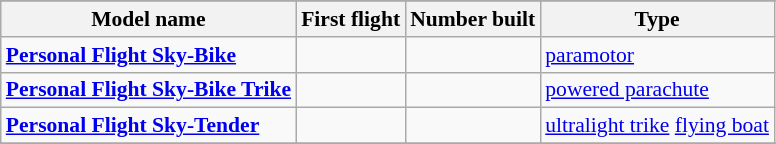<table class="wikitable" align=center style="font-size:90%;">
<tr>
</tr>
<tr style="background:#efefef;">
<th>Model name</th>
<th>First flight</th>
<th>Number built</th>
<th>Type</th>
</tr>
<tr>
<td align=left><strong><a href='#'>Personal Flight Sky-Bike</a></strong></td>
<td align=center></td>
<td align=center></td>
<td align=left><a href='#'>paramotor</a></td>
</tr>
<tr>
<td align=left><strong><a href='#'>Personal Flight Sky-Bike Trike</a></strong></td>
<td align=center></td>
<td align=center></td>
<td align=left><a href='#'>powered parachute</a></td>
</tr>
<tr>
<td align=left><strong><a href='#'>Personal Flight Sky-Tender</a></strong></td>
<td align=center></td>
<td align=center></td>
<td align=left><a href='#'>ultralight trike</a> <a href='#'>flying boat</a></td>
</tr>
<tr>
</tr>
</table>
